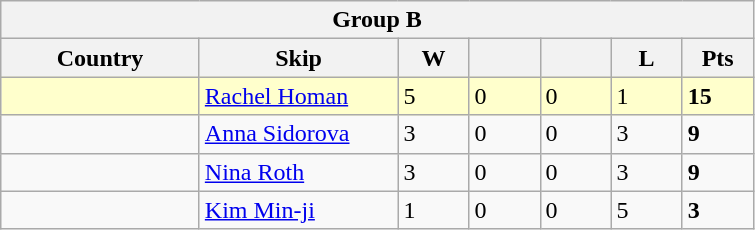<table class=wikitable>
<tr>
<th colspan=7>Group B</th>
</tr>
<tr>
<th width=125>Country</th>
<th width=125>Skip</th>
<th width=40>W</th>
<th width=40></th>
<th width=40></th>
<th width=40>L</th>
<th width=40>Pts</th>
</tr>
<tr bgcolor=#ffffcc>
<td></td>
<td><a href='#'>Rachel Homan</a></td>
<td>5</td>
<td>0</td>
<td>0</td>
<td>1</td>
<td><strong>15</strong></td>
</tr>
<tr>
<td></td>
<td><a href='#'>Anna Sidorova</a></td>
<td>3</td>
<td>0</td>
<td>0</td>
<td>3</td>
<td><strong>9</strong></td>
</tr>
<tr>
<td></td>
<td><a href='#'>Nina Roth</a></td>
<td>3</td>
<td>0</td>
<td>0</td>
<td>3</td>
<td><strong>9</strong></td>
</tr>
<tr>
<td></td>
<td><a href='#'>Kim Min-ji</a></td>
<td>1</td>
<td>0</td>
<td>0</td>
<td>5</td>
<td><strong>3</strong></td>
</tr>
</table>
